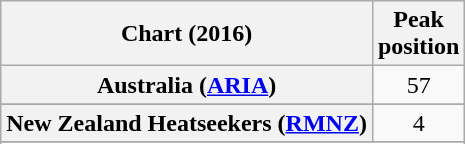<table class="wikitable sortable plainrowheaders" style="text-align:center">
<tr>
<th>Chart (2016)</th>
<th>Peak<br>position</th>
</tr>
<tr>
<th scope="row">Australia (<a href='#'>ARIA</a>)</th>
<td>57</td>
</tr>
<tr>
</tr>
<tr>
<th scope="row">New Zealand Heatseekers (<a href='#'>RMNZ</a>)</th>
<td>4</td>
</tr>
<tr>
</tr>
<tr>
</tr>
<tr>
</tr>
<tr>
</tr>
<tr>
</tr>
</table>
